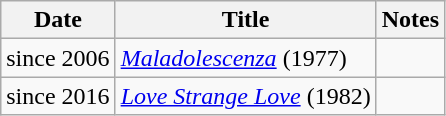<table class="wikitable sortable">
<tr>
<th>Date</th>
<th>Title</th>
<th>Notes</th>
</tr>
<tr>
<td>since 2006</td>
<td><em><a href='#'>Maladolescenza</a></em> (1977)</td>
<td></td>
</tr>
<tr>
<td>since 2016</td>
<td><em><a href='#'>Love Strange Love</a></em> (1982)</td>
<td></td>
</tr>
</table>
